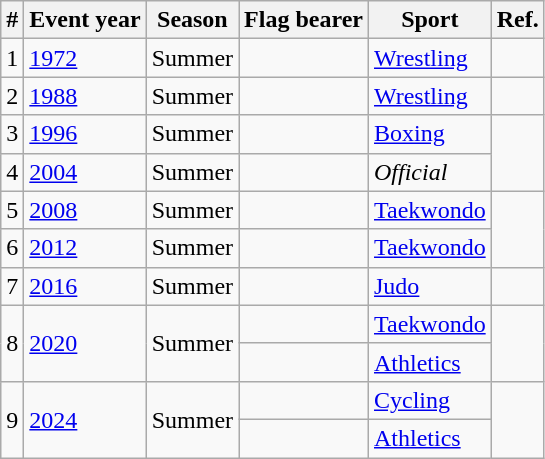<table class="wikitable sortable">
<tr>
<th>#</th>
<th>Event year</th>
<th>Season</th>
<th>Flag bearer</th>
<th>Sport</th>
<th>Ref.</th>
</tr>
<tr>
<td>1</td>
<td><a href='#'>1972</a></td>
<td>Summer</td>
<td></td>
<td><a href='#'>Wrestling</a></td>
<td></td>
</tr>
<tr>
<td>2</td>
<td><a href='#'>1988</a></td>
<td>Summer</td>
<td></td>
<td><a href='#'>Wrestling</a></td>
<td></td>
</tr>
<tr>
<td>3</td>
<td><a href='#'>1996</a></td>
<td>Summer</td>
<td></td>
<td><a href='#'>Boxing</a></td>
<td rowspan=2></td>
</tr>
<tr>
<td>4</td>
<td><a href='#'>2004</a></td>
<td>Summer</td>
<td></td>
<td><em>Official</em></td>
</tr>
<tr>
<td>5</td>
<td><a href='#'>2008</a></td>
<td>Summer</td>
<td></td>
<td><a href='#'>Taekwondo</a></td>
<td rowspan=2></td>
</tr>
<tr>
<td>6</td>
<td><a href='#'>2012</a></td>
<td>Summer</td>
<td></td>
<td><a href='#'>Taekwondo</a></td>
</tr>
<tr>
<td>7</td>
<td><a href='#'>2016</a></td>
<td>Summer</td>
<td></td>
<td><a href='#'>Judo</a></td>
<td></td>
</tr>
<tr>
<td rowspan=2>8</td>
<td rowspan=2><a href='#'>2020</a></td>
<td rowspan=2>Summer</td>
<td></td>
<td><a href='#'>Taekwondo</a></td>
<td rowspan=2></td>
</tr>
<tr>
<td></td>
<td><a href='#'>Athletics</a></td>
</tr>
<tr>
<td rowspan=2>9</td>
<td rowspan=2><a href='#'>2024</a></td>
<td rowspan=2>Summer</td>
<td></td>
<td><a href='#'>Cycling</a></td>
<td rowspan=2></td>
</tr>
<tr>
<td></td>
<td><a href='#'>Athletics</a></td>
</tr>
</table>
